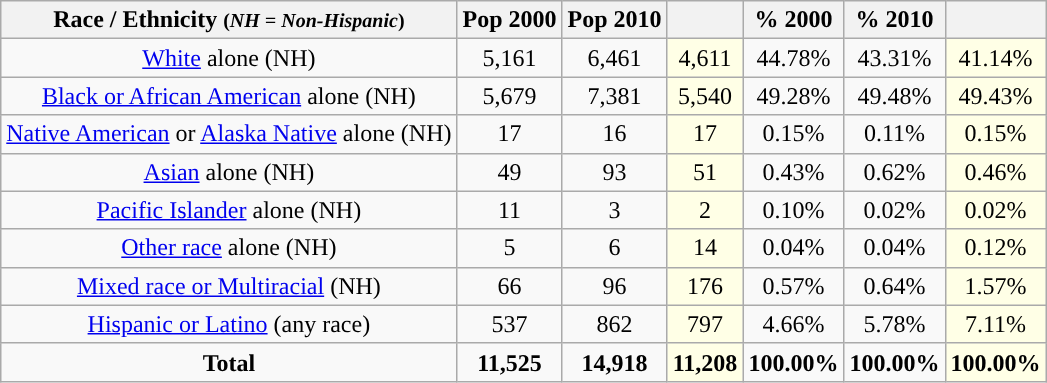<table class="wikitable" style="text-align:center;">
<tr>
<th>Race / Ethnicity <small>(<em>NH = Non-Hispanic</em>)</small></th>
<th>Pop 2000</th>
<th>Pop 2010</th>
<th></th>
<th>% 2000</th>
<th>% 2010</th>
<th></th>
</tr>
<tr>
<td><a href='#'>White</a> alone (NH)</td>
<td>5,161</td>
<td>6,461</td>
<td style='background: #ffffe6;'>4,611</td>
<td>44.78%</td>
<td>43.31%</td>
<td style='background: #ffffe6;'>41.14%</td>
</tr>
<tr>
<td><a href='#'>Black or African American</a> alone (NH)</td>
<td>5,679</td>
<td>7,381</td>
<td style='background: #ffffe6;'>5,540</td>
<td>49.28%</td>
<td>49.48%</td>
<td style='background: #ffffe6;'>49.43%</td>
</tr>
<tr>
<td><a href='#'>Native American</a> or <a href='#'>Alaska Native</a> alone (NH)</td>
<td>17</td>
<td>16</td>
<td style='background: #ffffe6;'>17</td>
<td>0.15%</td>
<td>0.11%</td>
<td style='background: #ffffe6;'>0.15%</td>
</tr>
<tr>
<td><a href='#'>Asian</a> alone (NH)</td>
<td>49</td>
<td>93</td>
<td style='background: #ffffe6;'>51</td>
<td>0.43%</td>
<td>0.62%</td>
<td style='background: #ffffe6;'>0.46%</td>
</tr>
<tr>
<td><a href='#'>Pacific Islander</a> alone (NH)</td>
<td>11</td>
<td>3</td>
<td style='background: #ffffe6;'>2</td>
<td>0.10%</td>
<td>0.02%</td>
<td style='background: #ffffe6;'>0.02%</td>
</tr>
<tr>
<td><a href='#'>Other race</a> alone (NH)</td>
<td>5</td>
<td>6</td>
<td style='background: #ffffe6;'>14</td>
<td>0.04%</td>
<td>0.04%</td>
<td style='background: #ffffe6;'>0.12%</td>
</tr>
<tr>
<td><a href='#'>Mixed race or Multiracial</a> (NH)</td>
<td>66</td>
<td>96</td>
<td style='background: #ffffe6;'>176</td>
<td>0.57%</td>
<td>0.64%</td>
<td style='background: #ffffe6;'>1.57%</td>
</tr>
<tr>
<td><a href='#'>Hispanic or Latino</a> (any race)</td>
<td>537</td>
<td>862</td>
<td style='background: #ffffe6;'>797</td>
<td>4.66%</td>
<td>5.78%</td>
<td style='background: #ffffe6;'>7.11%</td>
</tr>
<tr>
<td><strong>Total</strong></td>
<td><strong>11,525</strong></td>
<td><strong>14,918</strong></td>
<td style='background: #ffffe6;'><strong>11,208</strong></td>
<td><strong>100.00%</strong></td>
<td><strong>100.00%</strong></td>
<td style='background: #ffffe6;'><strong>100.00%</strong></td>
</tr>
</table>
